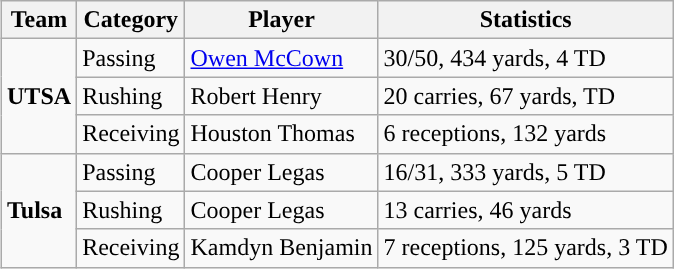<table class="wikitable" style="float: right;">
<tr>
<th>Team</th>
<th>Category</th>
<th>Player</th>
<th>Statistics</th>
</tr>
<tr>
<td rowspan=3><strong>UTSA</strong></td>
<td>Passing</td>
<td><a href='#'>Owen McCown</a></td>
<td>30/50, 434 yards, 4 TD</td>
</tr>
<tr>
<td>Rushing</td>
<td>Robert Henry</td>
<td>20 carries, 67 yards, TD</td>
</tr>
<tr>
<td>Receiving</td>
<td>Houston Thomas</td>
<td>6 receptions, 132 yards</td>
</tr>
<tr>
<td rowspan=3><strong>Tulsa</strong></td>
<td>Passing</td>
<td>Cooper Legas</td>
<td>16/31, 333 yards, 5 TD</td>
</tr>
<tr>
<td>Rushing</td>
<td>Cooper Legas</td>
<td>13 carries, 46 yards</td>
</tr>
<tr>
<td>Receiving</td>
<td>Kamdyn Benjamin</td>
<td>7 receptions, 125 yards, 3 TD</td>
</tr>
</table>
